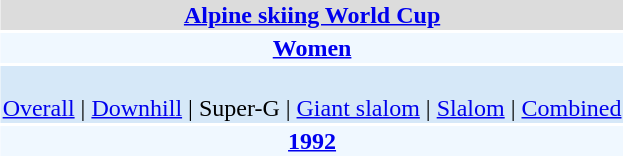<table align="right" class="toccolours" style="margin: 0 0 1em 1em;">
<tr>
<td colspan="2" align=center bgcolor=Gainsboro><strong><a href='#'>Alpine skiing World Cup</a></strong></td>
</tr>
<tr>
<td colspan="2" align=center bgcolor=AliceBlue><strong><a href='#'>Women</a></strong></td>
</tr>
<tr>
<td colspan="2" align=center bgcolor=D6E8F8><br><a href='#'>Overall</a> | 
<a href='#'>Downhill</a> | 
Super-G | 
<a href='#'>Giant slalom</a> | 
<a href='#'>Slalom</a> | 
<a href='#'>Combined</a></td>
</tr>
<tr>
<td colspan="2" align=center bgcolor=AliceBlue><strong><a href='#'>1992</a></strong></td>
</tr>
</table>
